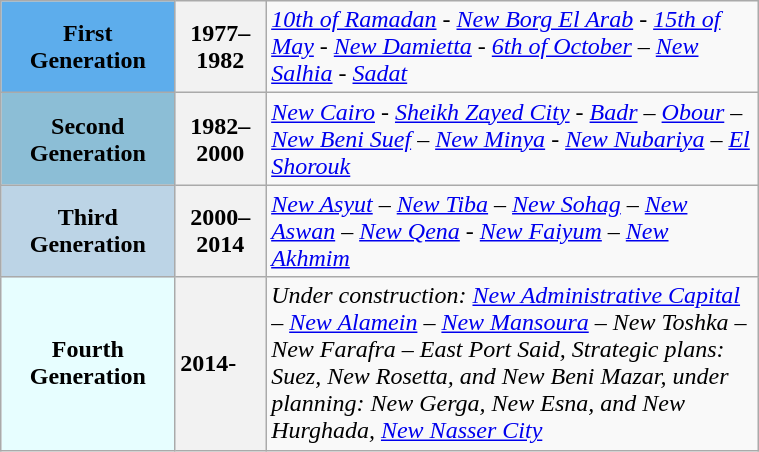<table class="wikitable" style="width:40%">
<tr>
<th style="background:#5DADEC;" width="23%">First Generation</th>
<th style="background:#;" width="12%">1977–1982</th>
<td><em><a href='#'>10th of Ramadan</a> - <a href='#'>New Borg El Arab</a> - <a href='#'>15th of May</a> - <a href='#'>New Damietta</a> - <a href='#'>6th of October</a> – <a href='#'>New Salhia</a> - <a href='#'>Sadat</a></em></td>
</tr>
<tr>
<th style="background:#8CBED6;" width="23%">Second Generation</th>
<th style="background:#;" width="12%">1982–2000</th>
<td><em><a href='#'>New Cairo</a> - <a href='#'>Sheikh Zayed City</a> - <a href='#'>Badr</a> – <a href='#'>Obour</a> – <a href='#'>New Beni Suef</a> – <a href='#'>New Minya</a> - <a href='#'>New Nubariya</a> – <a href='#'>El Shorouk</a></em></td>
</tr>
<tr>
<th style="background:#BCD4E6;" width="23%">Third Generation</th>
<th style="background:#;" width="12%">2000–2014</th>
<td><em><a href='#'>New Asyut</a> – <a href='#'>New Tiba</a> – <a href='#'>New Sohag</a> – <a href='#'>New Aswan</a> – <a href='#'>New Qena</a> - <a href='#'>New Faiyum</a> – <a href='#'>New Akhmim</a></em></td>
</tr>
<tr>
<th style="background:#E7FEFF;" width="23%">Fourth Generation</th>
<th style="text-align:left" width="12%" "background:#;">2014-</th>
<td><em>Under construction: <a href='#'>New Administrative Capital</a> – <a href='#'>New Alamein</a>  –  <a href='#'>New Mansoura</a> – New Toshka – New Farafra – East Port Said, Strategic plans: Suez, New Rosetta, and New Beni Mazar, under planning: New Gerga, New Esna, and New Hurghada, <a href='#'>New Nasser City</a></em></td>
</tr>
</table>
